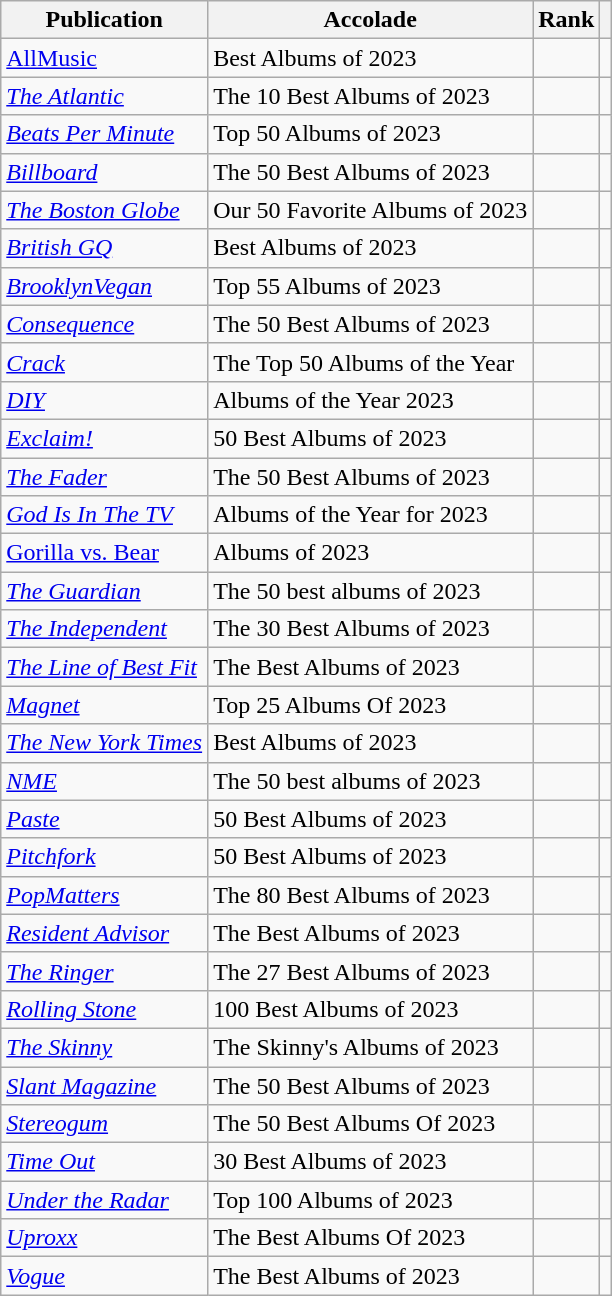<table class="sortable wikitable">
<tr>
<th>Publication</th>
<th>Accolade</th>
<th>Rank</th>
<th class="unsortable"></th>
</tr>
<tr>
<td><a href='#'>AllMusic</a></td>
<td>Best Albums of 2023</td>
<td></td>
<td></td>
</tr>
<tr>
<td><em><a href='#'>The Atlantic</a></em></td>
<td>The 10 Best Albums of 2023</td>
<td></td>
<td></td>
</tr>
<tr>
<td><em><a href='#'>Beats Per Minute</a></em></td>
<td>Top 50 Albums of 2023</td>
<td></td>
<td></td>
</tr>
<tr>
<td><em><a href='#'>Billboard</a></em></td>
<td>The 50 Best Albums of 2023</td>
<td></td>
<td></td>
</tr>
<tr>
<td><em><a href='#'>The Boston Globe</a></em></td>
<td>Our 50 Favorite Albums of 2023</td>
<td></td>
<td></td>
</tr>
<tr>
<td><em><a href='#'>British GQ</a></em></td>
<td>Best Albums of 2023</td>
<td></td>
<td></td>
</tr>
<tr>
<td><em><a href='#'>BrooklynVegan</a></em></td>
<td>Top 55 Albums of 2023</td>
<td></td>
<td></td>
</tr>
<tr>
<td><em><a href='#'>Consequence</a></em></td>
<td>The 50 Best Albums of 2023</td>
<td></td>
<td></td>
</tr>
<tr>
<td><em><a href='#'>Crack</a></em></td>
<td>The Top 50 Albums of the Year</td>
<td></td>
<td></td>
</tr>
<tr>
<td><a href='#'><em>DIY</em></a></td>
<td>Albums of the Year 2023</td>
<td></td>
<td></td>
</tr>
<tr>
<td><em><a href='#'>Exclaim!</a></em></td>
<td>50 Best Albums of 2023</td>
<td></td>
<td></td>
</tr>
<tr>
<td><em><a href='#'>The Fader</a></em></td>
<td>The 50 Best Albums of 2023</td>
<td></td>
<td></td>
</tr>
<tr>
<td><em><a href='#'>God Is In The TV</a></em></td>
<td>Albums of the Year for 2023</td>
<td></td>
<td></td>
</tr>
<tr>
<td><a href='#'>Gorilla vs. Bear</a></td>
<td>Albums of 2023</td>
<td></td>
<td></td>
</tr>
<tr>
<td><em><a href='#'>The Guardian</a></em></td>
<td>The 50 best albums of 2023</td>
<td></td>
<td></td>
</tr>
<tr>
<td><em><a href='#'>The Independent</a></em></td>
<td>The 30 Best Albums of 2023</td>
<td></td>
<td></td>
</tr>
<tr>
<td><em><a href='#'>The Line of Best Fit</a></em></td>
<td>The Best Albums of 2023</td>
<td></td>
<td></td>
</tr>
<tr>
<td><em><a href='#'>Magnet</a></em></td>
<td>Top 25 Albums Of 2023</td>
<td></td>
<td></td>
</tr>
<tr>
<td><em><a href='#'>The New York Times</a></em></td>
<td>Best Albums of 2023</td>
<td></td>
<td></td>
</tr>
<tr>
<td><em><a href='#'>NME</a></em></td>
<td>The 50 best albums of 2023</td>
<td></td>
<td></td>
</tr>
<tr>
<td><em><a href='#'>Paste</a></em></td>
<td>50 Best Albums of 2023</td>
<td></td>
<td></td>
</tr>
<tr>
<td><em><a href='#'>Pitchfork</a></em></td>
<td>50 Best Albums of 2023</td>
<td></td>
<td></td>
</tr>
<tr>
<td><em><a href='#'>PopMatters</a></em></td>
<td>The 80 Best Albums of 2023</td>
<td></td>
<td></td>
</tr>
<tr>
<td><em><a href='#'>Resident Advisor</a></em></td>
<td>The Best Albums of 2023</td>
<td></td>
<td></td>
</tr>
<tr>
<td><em><a href='#'>The Ringer</a></em></td>
<td>The 27 Best Albums of 2023</td>
<td></td>
<td></td>
</tr>
<tr>
<td><em><a href='#'>Rolling Stone</a></em></td>
<td>100 Best Albums of 2023</td>
<td></td>
<td></td>
</tr>
<tr>
<td><em><a href='#'>The Skinny</a></em></td>
<td>The Skinny's Albums of 2023</td>
<td></td>
<td></td>
</tr>
<tr>
<td><em><a href='#'>Slant Magazine</a></em></td>
<td>The 50 Best Albums of 2023</td>
<td></td>
<td></td>
</tr>
<tr>
<td><em><a href='#'>Stereogum</a></em></td>
<td>The 50 Best Albums Of 2023</td>
<td></td>
<td></td>
</tr>
<tr>
<td><em><a href='#'>Time Out</a></em></td>
<td>30 Best Albums of 2023</td>
<td></td>
<td></td>
</tr>
<tr>
<td><em><a href='#'>Under the Radar</a></em></td>
<td>Top 100 Albums of 2023</td>
<td></td>
<td></td>
</tr>
<tr>
<td><em><a href='#'>Uproxx</a></em></td>
<td>The Best Albums Of 2023</td>
<td></td>
<td></td>
</tr>
<tr>
<td><em><a href='#'>Vogue</a></em></td>
<td>The Best Albums of 2023</td>
<td></td>
<td></td>
</tr>
</table>
